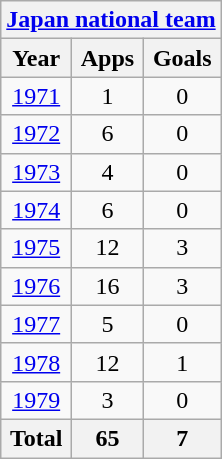<table class="wikitable" style="text-align:center">
<tr>
<th colspan=3><a href='#'>Japan national team</a></th>
</tr>
<tr>
<th>Year</th>
<th>Apps</th>
<th>Goals</th>
</tr>
<tr>
<td><a href='#'>1971</a></td>
<td>1</td>
<td>0</td>
</tr>
<tr>
<td><a href='#'>1972</a></td>
<td>6</td>
<td>0</td>
</tr>
<tr>
<td><a href='#'>1973</a></td>
<td>4</td>
<td>0</td>
</tr>
<tr>
<td><a href='#'>1974</a></td>
<td>6</td>
<td>0</td>
</tr>
<tr>
<td><a href='#'>1975</a></td>
<td>12</td>
<td>3</td>
</tr>
<tr>
<td><a href='#'>1976</a></td>
<td>16</td>
<td>3</td>
</tr>
<tr>
<td><a href='#'>1977</a></td>
<td>5</td>
<td>0</td>
</tr>
<tr>
<td><a href='#'>1978</a></td>
<td>12</td>
<td>1</td>
</tr>
<tr>
<td><a href='#'>1979</a></td>
<td>3</td>
<td>0</td>
</tr>
<tr>
<th>Total</th>
<th>65</th>
<th>7</th>
</tr>
</table>
